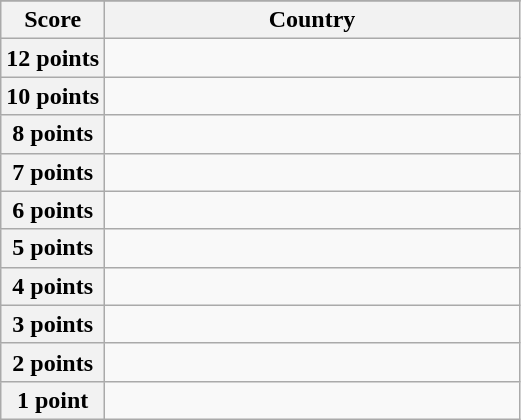<table class="wikitable">
<tr>
</tr>
<tr>
<th scope="col" width="20%">Score</th>
<th scope="col">Country</th>
</tr>
<tr>
<th scope="row">12 points</th>
<td></td>
</tr>
<tr>
<th scope="row">10 points</th>
<td></td>
</tr>
<tr>
<th scope="row">8 points</th>
<td></td>
</tr>
<tr>
<th scope="row">7 points</th>
<td></td>
</tr>
<tr>
<th scope="row">6 points</th>
<td></td>
</tr>
<tr>
<th scope="row">5 points</th>
<td></td>
</tr>
<tr>
<th scope="row">4 points</th>
<td></td>
</tr>
<tr>
<th scope="row">3 points</th>
<td></td>
</tr>
<tr>
<th scope="row">2 points</th>
<td></td>
</tr>
<tr>
<th scope="row">1 point</th>
<td></td>
</tr>
</table>
